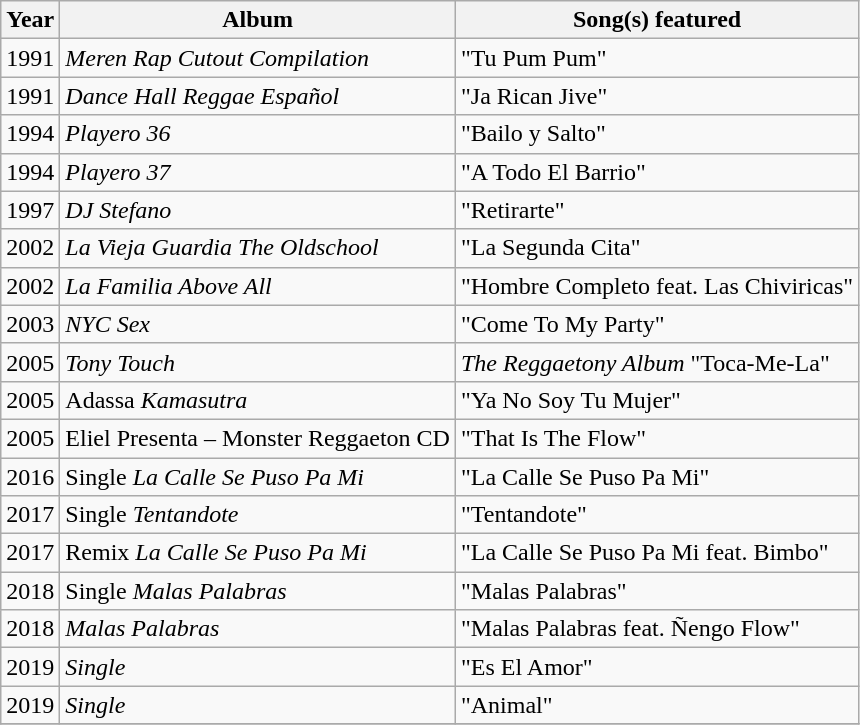<table class="wikitable">
<tr>
<th>Year</th>
<th>Album</th>
<th>Song(s) featured</th>
</tr>
<tr>
<td>1991</td>
<td><em>Meren Rap Cutout Compilation</em></td>
<td>"Tu Pum Pum"</td>
</tr>
<tr>
<td>1991</td>
<td><em>Dance Hall Reggae Español</em></td>
<td>"Ja Rican Jive"</td>
</tr>
<tr>
<td>1994</td>
<td><em>Playero 36</em></td>
<td>"Bailo y Salto"</td>
</tr>
<tr>
<td>1994</td>
<td><em>Playero 37</em></td>
<td>"A Todo El Barrio"</td>
</tr>
<tr>
<td>1997</td>
<td><em>DJ Stefano</em></td>
<td>"Retirarte"</td>
</tr>
<tr>
<td>2002</td>
<td><em>La Vieja Guardia The Oldschool</em></td>
<td>"La Segunda Cita"</td>
</tr>
<tr>
<td>2002</td>
<td><em> La Familia Above All</em></td>
<td>"Hombre Completo feat. Las Chiviricas"</td>
</tr>
<tr>
<td>2003</td>
<td><em>NYC Sex</em></td>
<td>"Come To My Party"</td>
</tr>
<tr>
<td>2005</td>
<td><em>Tony Touch</em></td>
<td><em>The Reggaetony Album</em> "Toca-Me-La"</td>
</tr>
<tr>
<td>2005</td>
<td>Adassa <em>Kamasutra</em></td>
<td>"Ya No Soy Tu Mujer"</td>
</tr>
<tr>
<td>2005</td>
<td>Eliel Presenta – Monster Reggaeton CD</td>
<td>"That Is The Flow"</td>
</tr>
<tr>
<td>2016</td>
<td>Single <em>La Calle Se Puso Pa Mi</em></td>
<td>"La Calle Se Puso Pa Mi"</td>
</tr>
<tr>
<td>2017</td>
<td>Single <em>Tentandote</em></td>
<td>"Tentandote"</td>
</tr>
<tr>
<td>2017</td>
<td>Remix <em> La Calle Se Puso Pa Mi</em></td>
<td>"La Calle Se Puso Pa Mi feat. Bimbo"</td>
</tr>
<tr>
<td>2018</td>
<td>Single <em>Malas Palabras</em></td>
<td>"Malas Palabras"</td>
</tr>
<tr>
<td>2018</td>
<td><em>Malas Palabras</em></td>
<td>"Malas Palabras feat. Ñengo Flow"</td>
</tr>
<tr>
<td>2019</td>
<td><em>Single</em></td>
<td>"Es El Amor"</td>
</tr>
<tr>
<td>2019</td>
<td><em>Single</em></td>
<td>"Animal"</td>
</tr>
<tr>
</tr>
</table>
